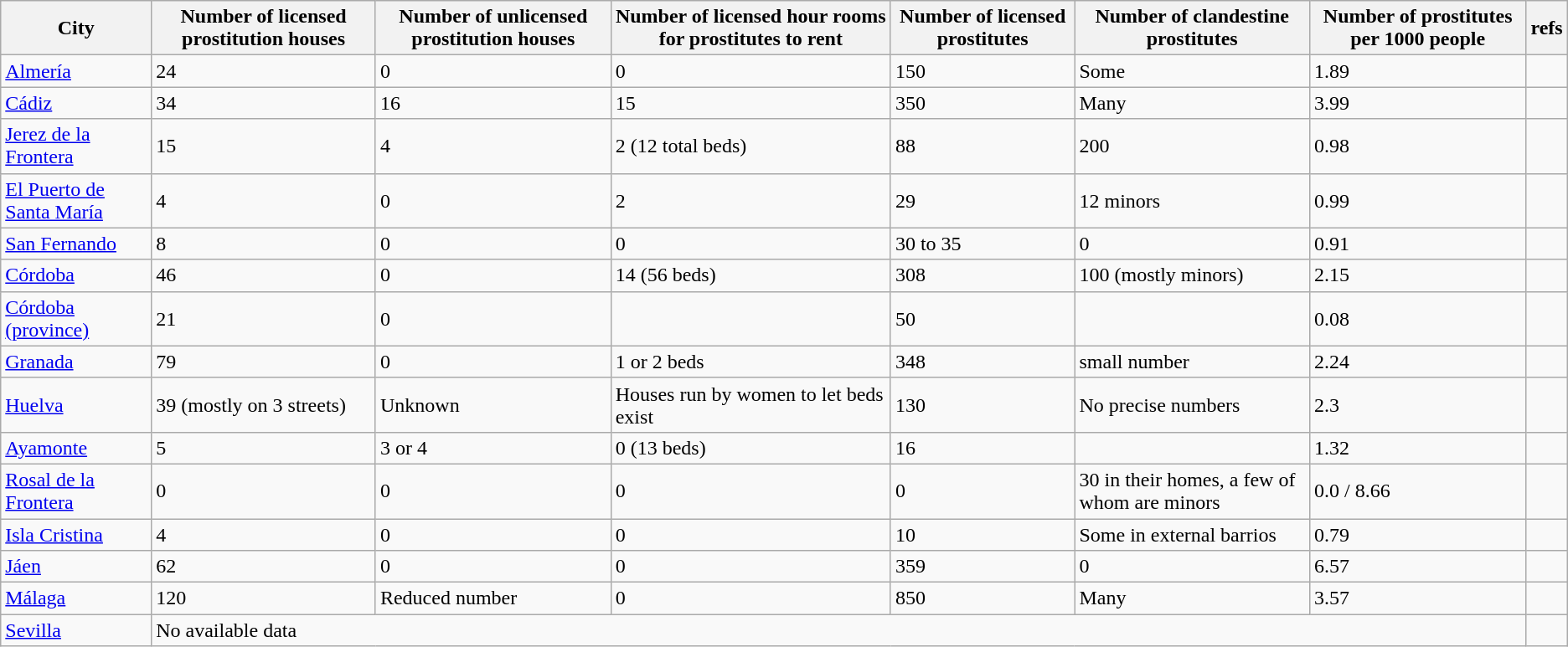<table class="wikitable sortable">
<tr>
<th>City</th>
<th>Number of licensed prostitution houses</th>
<th>Number of unlicensed prostitution houses</th>
<th>Number of licensed hour rooms for prostitutes to rent</th>
<th>Number of licensed prostitutes</th>
<th>Number of clandestine prostitutes</th>
<th>Number of prostitutes per 1000 people</th>
<th>refs</th>
</tr>
<tr>
<td><a href='#'>Almería</a></td>
<td>24</td>
<td>0</td>
<td>0</td>
<td>150</td>
<td>Some</td>
<td>1.89</td>
<td></td>
</tr>
<tr>
<td><a href='#'>Cádiz</a></td>
<td>34</td>
<td>16</td>
<td>15</td>
<td>350</td>
<td>Many</td>
<td>3.99</td>
<td></td>
</tr>
<tr>
<td><a href='#'>Jerez de la Frontera</a></td>
<td>15</td>
<td>4</td>
<td>2 (12 total beds)</td>
<td>88</td>
<td>200</td>
<td>0.98</td>
<td></td>
</tr>
<tr>
<td><a href='#'>El Puerto de Santa María</a></td>
<td>4</td>
<td>0</td>
<td>2</td>
<td>29</td>
<td>12 minors</td>
<td>0.99</td>
<td></td>
</tr>
<tr>
<td><a href='#'>San Fernando</a></td>
<td>8</td>
<td>0</td>
<td>0</td>
<td>30 to 35</td>
<td>0</td>
<td>0.91</td>
<td></td>
</tr>
<tr>
<td><a href='#'>Córdoba</a></td>
<td>46</td>
<td>0</td>
<td>14 (56 beds)</td>
<td>308</td>
<td>100 (mostly minors)</td>
<td>2.15</td>
<td></td>
</tr>
<tr>
<td><a href='#'>Córdoba (province)</a></td>
<td>21</td>
<td>0</td>
<td></td>
<td>50</td>
<td></td>
<td>0.08</td>
<td></td>
</tr>
<tr>
<td><a href='#'>Granada</a></td>
<td>79</td>
<td>0</td>
<td>1 or 2 beds</td>
<td>348</td>
<td>small number</td>
<td>2.24</td>
<td></td>
</tr>
<tr>
<td><a href='#'>Huelva</a></td>
<td>39 (mostly on 3 streets)</td>
<td>Unknown</td>
<td>Houses run by women to let beds exist</td>
<td>130</td>
<td>No precise numbers</td>
<td>2.3</td>
<td></td>
</tr>
<tr>
<td><a href='#'>Ayamonte</a></td>
<td>5</td>
<td>3 or 4</td>
<td>0 (13 beds)</td>
<td>16</td>
<td></td>
<td>1.32</td>
<td></td>
</tr>
<tr>
<td><a href='#'>Rosal de la Frontera</a></td>
<td>0</td>
<td>0</td>
<td>0</td>
<td>0</td>
<td>30 in their homes, a few of whom are minors</td>
<td>0.0 / 8.66</td>
<td></td>
</tr>
<tr>
<td><a href='#'>Isla Cristina</a></td>
<td>4</td>
<td>0</td>
<td>0</td>
<td>10</td>
<td>Some in external barrios</td>
<td>0.79</td>
<td></td>
</tr>
<tr>
<td><a href='#'>Jáen</a></td>
<td>62</td>
<td>0</td>
<td>0</td>
<td>359</td>
<td>0</td>
<td>6.57</td>
<td></td>
</tr>
<tr>
<td><a href='#'>Málaga</a></td>
<td>120</td>
<td>Reduced number</td>
<td>0</td>
<td>850</td>
<td>Many</td>
<td>3.57</td>
<td></td>
</tr>
<tr>
<td><a href='#'>Sevilla</a></td>
<td colspan="6">No available data</td>
<td></td>
</tr>
</table>
